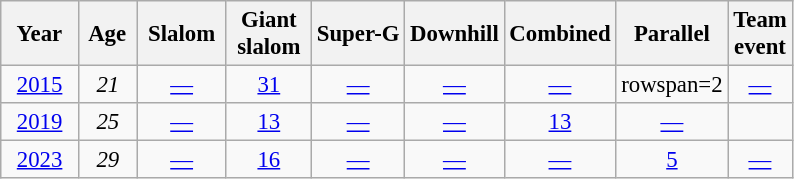<table class="wikitable" style="text-align:center; font-size:95%;">
<tr>
<th>  Year  </th>
<th> Age </th>
<th> Slalom </th>
<th> Giant <br> slalom </th>
<th>Super-G</th>
<th>Downhill</th>
<th>Combined</th>
<th>Parallel</th>
<th>Team<br>event</th>
</tr>
<tr>
<td><a href='#'>2015</a></td>
<td><em>21</em></td>
<td><a href='#'>—</a></td>
<td><a href='#'>31</a></td>
<td><a href='#'>—</a></td>
<td><a href='#'>—</a></td>
<td><a href='#'>—</a></td>
<td>rowspan=2 </td>
<td><a href='#'>—</a></td>
</tr>
<tr>
<td><a href='#'>2019</a></td>
<td><em>25</em></td>
<td><a href='#'>—</a></td>
<td><a href='#'>13</a></td>
<td><a href='#'>—</a></td>
<td><a href='#'>—</a></td>
<td><a href='#'>13</a></td>
<td><a href='#'>—</a></td>
</tr>
<tr>
<td><a href='#'>2023</a></td>
<td><em>29</em></td>
<td><a href='#'>—</a></td>
<td><a href='#'>16</a></td>
<td><a href='#'>—</a></td>
<td><a href='#'>—</a></td>
<td><a href='#'>—</a></td>
<td><a href='#'>5</a></td>
<td><a href='#'>—</a></td>
</tr>
</table>
